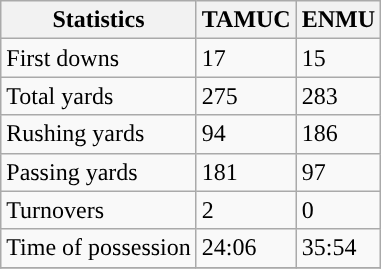<table class="wikitable">
<tr>
<th>Statistics</th>
<th>TAMUC</th>
<th>ENMU</th>
</tr>
<tr>
<td>First downs</td>
<td>17</td>
<td>15</td>
</tr>
<tr>
<td>Total yards</td>
<td>275</td>
<td>283</td>
</tr>
<tr>
<td>Rushing yards</td>
<td>94</td>
<td>186</td>
</tr>
<tr>
<td>Passing yards</td>
<td>181</td>
<td>97</td>
</tr>
<tr>
<td>Turnovers</td>
<td>2</td>
<td>0</td>
</tr>
<tr>
<td>Time of possession</td>
<td>24:06</td>
<td>35:54</td>
</tr>
<tr>
</tr>
</table>
